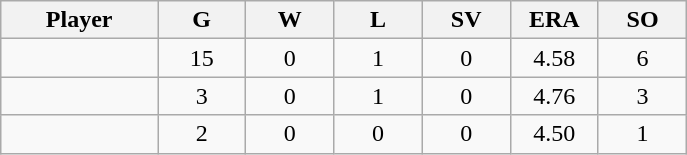<table class="wikitable sortable">
<tr>
<th bgcolor="#DDDDFF" width="16%">Player</th>
<th bgcolor="#DDDDFF" width="9%">G</th>
<th bgcolor="#DDDDFF" width="9%">W</th>
<th bgcolor="#DDDDFF" width="9%">L</th>
<th bgcolor="#DDDDFF" width="9%">SV</th>
<th bgcolor="#DDDDFF" width="9%">ERA</th>
<th bgcolor="#DDDDFF" width="9%">SO</th>
</tr>
<tr align="center">
<td></td>
<td>15</td>
<td>0</td>
<td>1</td>
<td>0</td>
<td>4.58</td>
<td>6</td>
</tr>
<tr align="center">
<td></td>
<td>3</td>
<td>0</td>
<td>1</td>
<td>0</td>
<td>4.76</td>
<td>3</td>
</tr>
<tr align="center">
<td></td>
<td>2</td>
<td>0</td>
<td>0</td>
<td>0</td>
<td>4.50</td>
<td>1</td>
</tr>
</table>
